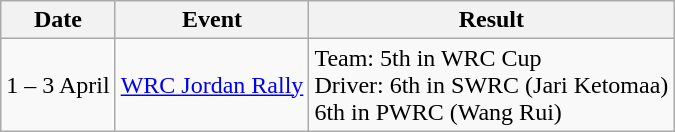<table class="wikitable">
<tr>
<th>Date</th>
<th>Event</th>
<th>Result</th>
</tr>
<tr>
<td>1 – 3 April</td>
<td><a href='#'>WRC Jordan Rally</a></td>
<td>Team: 5th in WRC Cup<br>Driver: 6th in SWRC (Jari Ketomaa)<br>6th in PWRC (Wang Rui)</td>
</tr>
</table>
